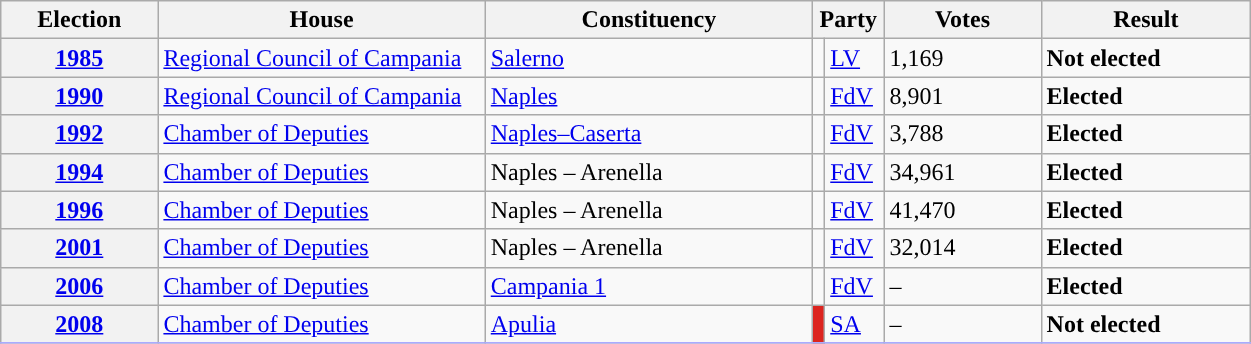<table class=wikitable style="width:66%; border:1px #AAAAFF solid">
<tr>
<th width=12%>Election</th>
<th width=25%>House</th>
<th width=25%>Constituency</th>
<th width=5% colspan="2">Party</th>
<th width=12%>Votes</th>
<th width=16%>Result</th>
</tr>
<tr>
<th><a href='#'>1985</a></th>
<td><a href='#'>Regional Council of Campania</a></td>
<td><a href='#'>Salerno</a></td>
<td></td>
<td><a href='#'>LV</a></td>
<td>1,169</td>
<td> <strong>Not elected</strong></td>
</tr>
<tr>
<th><a href='#'>1990</a></th>
<td><a href='#'>Regional Council of Campania</a></td>
<td><a href='#'>Naples</a></td>
<td></td>
<td><a href='#'>FdV</a></td>
<td>8,901</td>
<td> <strong>Elected</strong></td>
</tr>
<tr>
<th><a href='#'>1992</a></th>
<td><a href='#'>Chamber of Deputies</a></td>
<td><a href='#'>Naples–Caserta</a></td>
<td></td>
<td><a href='#'>FdV</a></td>
<td>3,788</td>
<td> <strong>Elected</strong></td>
</tr>
<tr>
<th><a href='#'>1994</a></th>
<td><a href='#'>Chamber of Deputies</a></td>
<td>Naples – Arenella</td>
<td></td>
<td><a href='#'>FdV</a></td>
<td>34,961</td>
<td> <strong>Elected</strong></td>
</tr>
<tr>
<th><a href='#'>1996</a></th>
<td><a href='#'>Chamber of Deputies</a></td>
<td>Naples – Arenella</td>
<td></td>
<td><a href='#'>FdV</a></td>
<td>41,470</td>
<td> <strong>Elected</strong></td>
</tr>
<tr>
<th><a href='#'>2001</a></th>
<td><a href='#'>Chamber of Deputies</a></td>
<td>Naples – Arenella</td>
<td></td>
<td><a href='#'>FdV</a></td>
<td>32,014</td>
<td> <strong>Elected</strong></td>
</tr>
<tr>
<th><a href='#'>2006</a></th>
<td><a href='#'>Chamber of Deputies</a></td>
<td><a href='#'>Campania 1</a></td>
<td></td>
<td><a href='#'>FdV</a></td>
<td>–</td>
<td> <strong>Elected</strong></td>
</tr>
<tr>
<th><a href='#'>2008</a></th>
<td><a href='#'>Chamber of Deputies</a></td>
<td><a href='#'>Apulia</a></td>
<td bgcolor="#DC241f"></td>
<td><a href='#'>SA</a></td>
<td>–</td>
<td> <strong>Not elected</strong></td>
</tr>
<tr>
</tr>
</table>
